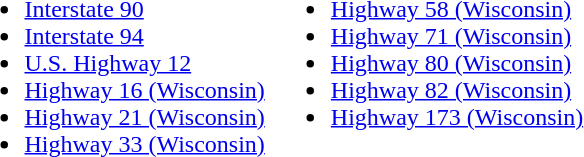<table>
<tr valign=top>
<td><br><ul><li> <a href='#'>Interstate 90</a></li><li> <a href='#'>Interstate 94</a></li><li> <a href='#'>U.S. Highway 12</a></li><li> <a href='#'>Highway 16 (Wisconsin)</a></li><li> <a href='#'>Highway 21 (Wisconsin)</a></li><li> <a href='#'>Highway 33 (Wisconsin)</a></li></ul></td>
<td><br><ul><li> <a href='#'>Highway 58 (Wisconsin)</a></li><li> <a href='#'>Highway 71 (Wisconsin)</a></li><li> <a href='#'>Highway 80 (Wisconsin)</a></li><li> <a href='#'>Highway 82 (Wisconsin)</a></li><li> <a href='#'>Highway 173 (Wisconsin)</a></li></ul></td>
</tr>
</table>
